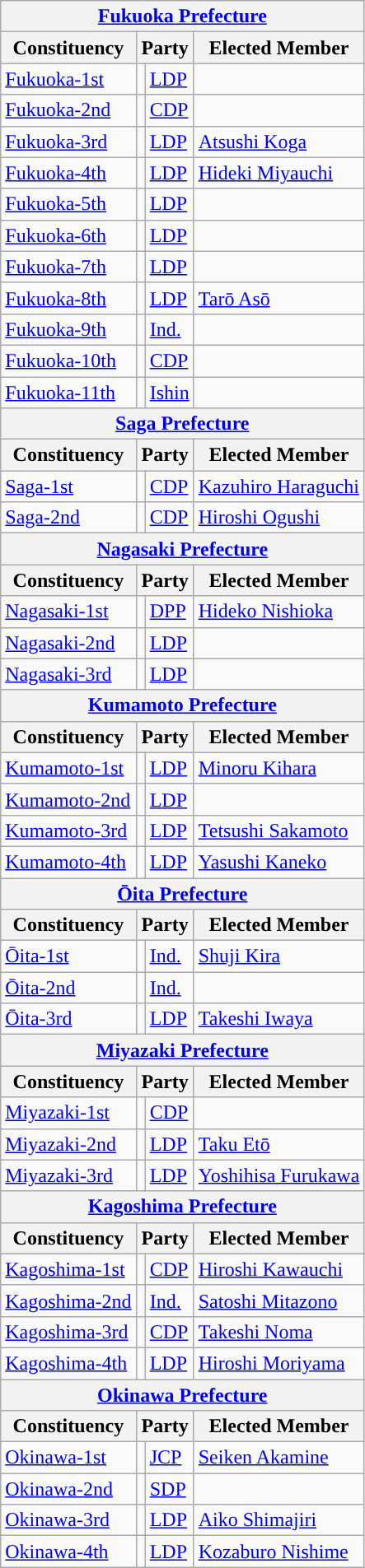<table class="wikitable">
<tr>
<th colspan=4><a href='#'>Fukuoka Prefecture</a></th>
</tr>
<tr>
<th>Constituency</th>
<th colspan=2>Party</th>
<th>Elected Member</th>
</tr>
<tr>
<td><a href='#'>Fukuoka-1st</a></td>
<td style="background:"></td>
<td><a href='#'>LDP</a></td>
<td></td>
</tr>
<tr>
<td><a href='#'>Fukuoka-2nd</a></td>
<td style="background:"></td>
<td><a href='#'>CDP</a></td>
<td></td>
</tr>
<tr>
<td><a href='#'>Fukuoka-3rd</a></td>
<td style="background:"></td>
<td><a href='#'>LDP</a></td>
<td><a href='#'>Atsushi Koga</a></td>
</tr>
<tr>
<td><a href='#'>Fukuoka-4th</a></td>
<td style="background:"></td>
<td><a href='#'>LDP</a></td>
<td><a href='#'>Hideki Miyauchi</a></td>
</tr>
<tr>
<td><a href='#'>Fukuoka-5th</a></td>
<td style="background:"></td>
<td><a href='#'>LDP</a></td>
<td></td>
</tr>
<tr>
<td><a href='#'>Fukuoka-6th</a></td>
<td style="background:"></td>
<td><a href='#'>LDP</a></td>
<td></td>
</tr>
<tr>
<td><a href='#'>Fukuoka-7th</a></td>
<td style="background:"></td>
<td><a href='#'>LDP</a></td>
<td></td>
</tr>
<tr>
<td><a href='#'>Fukuoka-8th</a></td>
<td style="background:"></td>
<td><a href='#'>LDP</a></td>
<td><a href='#'>Tarō Asō</a></td>
</tr>
<tr>
<td><a href='#'>Fukuoka-9th</a></td>
<td style="background:"></td>
<td><a href='#'>Ind.</a></td>
<td></td>
</tr>
<tr>
<td><a href='#'>Fukuoka-10th</a></td>
<td style="background:"></td>
<td><a href='#'>CDP</a></td>
<td></td>
</tr>
<tr>
<td><a href='#'>Fukuoka-11th</a></td>
<td style="background:"></td>
<td><a href='#'>Ishin</a></td>
<td></td>
</tr>
<tr>
<th colspan=4><a href='#'>Saga Prefecture</a></th>
</tr>
<tr>
<th>Constituency</th>
<th colspan=2>Party</th>
<th>Elected Member</th>
</tr>
<tr>
<td><a href='#'>Saga-1st</a></td>
<td style="background:"></td>
<td><a href='#'>CDP</a></td>
<td><a href='#'>Kazuhiro Haraguchi</a></td>
</tr>
<tr>
<td><a href='#'>Saga-2nd</a></td>
<td style="background:"></td>
<td><a href='#'>CDP</a></td>
<td><a href='#'>Hiroshi Ogushi</a></td>
</tr>
<tr>
<th colspan=4><a href='#'>Nagasaki Prefecture</a></th>
</tr>
<tr>
<th>Constituency</th>
<th colspan=2>Party</th>
<th>Elected Member</th>
</tr>
<tr>
<td><a href='#'>Nagasaki-1st</a></td>
<td style="background:"></td>
<td><a href='#'>DPP</a></td>
<td><a href='#'>Hideko Nishioka</a></td>
</tr>
<tr>
<td><a href='#'>Nagasaki-2nd</a></td>
<td style="background:"></td>
<td><a href='#'>LDP</a></td>
<td></td>
</tr>
<tr>
<td><a href='#'>Nagasaki-3rd</a></td>
<td style="background:"></td>
<td><a href='#'>LDP</a></td>
<td></td>
</tr>
<tr>
<th colspan=4><a href='#'>Kumamoto Prefecture</a></th>
</tr>
<tr>
<th>Constituency</th>
<th colspan=2>Party</th>
<th>Elected Member</th>
</tr>
<tr>
<td><a href='#'>Kumamoto-1st</a></td>
<td style="background:"></td>
<td><a href='#'>LDP</a></td>
<td><a href='#'>Minoru Kihara</a></td>
</tr>
<tr>
<td><a href='#'>Kumamoto-2nd</a></td>
<td style="background:"></td>
<td><a href='#'>LDP</a></td>
<td></td>
</tr>
<tr>
<td><a href='#'>Kumamoto-3rd</a></td>
<td style="background:"></td>
<td><a href='#'>LDP</a></td>
<td><a href='#'>Tetsushi Sakamoto</a></td>
</tr>
<tr>
<td><a href='#'>Kumamoto-4th</a></td>
<td style="background:"></td>
<td><a href='#'>LDP</a></td>
<td><a href='#'>Yasushi Kaneko</a></td>
</tr>
<tr>
<th colspan=4><a href='#'>Ōita Prefecture</a></th>
</tr>
<tr>
<th>Constituency</th>
<th colspan=2>Party</th>
<th>Elected Member</th>
</tr>
<tr>
<td><a href='#'>Ōita-1st</a></td>
<td style="background:"></td>
<td><a href='#'>Ind.</a></td>
<td><a href='#'>Shuji Kira</a></td>
</tr>
<tr>
<td><a href='#'>Ōita-2nd</a></td>
<td style="background:"></td>
<td><a href='#'>Ind.</a></td>
<td></td>
</tr>
<tr>
<td><a href='#'>Ōita-3rd</a></td>
<td style="background:"></td>
<td><a href='#'>LDP</a></td>
<td><a href='#'>Takeshi Iwaya</a></td>
</tr>
<tr>
<th colspan=4><a href='#'>Miyazaki Prefecture</a></th>
</tr>
<tr>
<th>Constituency</th>
<th colspan=2>Party</th>
<th>Elected Member</th>
</tr>
<tr>
<td><a href='#'>Miyazaki-1st</a></td>
<td style="background:"></td>
<td><a href='#'>CDP</a></td>
<td></td>
</tr>
<tr>
<td><a href='#'>Miyazaki-2nd</a></td>
<td style="background:"></td>
<td><a href='#'>LDP</a></td>
<td><a href='#'>Taku Etō</a></td>
</tr>
<tr>
<td><a href='#'>Miyazaki-3rd</a></td>
<td style="background:"></td>
<td><a href='#'>LDP</a></td>
<td><a href='#'>Yoshihisa Furukawa</a></td>
</tr>
<tr>
<th colspan=4><a href='#'>Kagoshima Prefecture</a></th>
</tr>
<tr>
<th>Constituency</th>
<th colspan=2>Party</th>
<th>Elected Member</th>
</tr>
<tr>
<td><a href='#'>Kagoshima-1st</a></td>
<td style="background:"></td>
<td><a href='#'>CDP</a></td>
<td><a href='#'>Hiroshi Kawauchi</a></td>
</tr>
<tr>
<td><a href='#'>Kagoshima-2nd</a></td>
<td style="background:"></td>
<td><a href='#'>Ind.</a></td>
<td><a href='#'>Satoshi Mitazono</a></td>
</tr>
<tr>
<td><a href='#'>Kagoshima-3rd</a></td>
<td style="background:"></td>
<td><a href='#'>CDP</a></td>
<td><a href='#'>Takeshi Noma</a></td>
</tr>
<tr>
<td><a href='#'>Kagoshima-4th</a></td>
<td style="background:"></td>
<td><a href='#'>LDP</a></td>
<td><a href='#'>Hiroshi Moriyama</a></td>
</tr>
<tr>
<th colspan=4><a href='#'>Okinawa Prefecture</a></th>
</tr>
<tr>
<th>Constituency</th>
<th colspan=2>Party</th>
<th>Elected Member</th>
</tr>
<tr>
<td><a href='#'>Okinawa-1st</a></td>
<td style="background:"></td>
<td><a href='#'>JCP</a></td>
<td><a href='#'>Seiken Akamine</a></td>
</tr>
<tr>
<td><a href='#'>Okinawa-2nd</a></td>
<td style="background:"></td>
<td><a href='#'>SDP</a></td>
<td></td>
</tr>
<tr>
<td><a href='#'>Okinawa-3rd</a></td>
<td style="background:"></td>
<td><a href='#'>LDP</a></td>
<td><a href='#'>Aiko Shimajiri</a></td>
</tr>
<tr>
<td><a href='#'>Okinawa-4th</a></td>
<td style="background:"></td>
<td><a href='#'>LDP</a></td>
<td><a href='#'>Kozaburo Nishime</a></td>
</tr>
</table>
